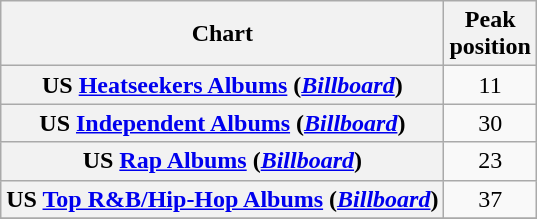<table class="wikitable plainrowheaders sortable" style="text-align:center;" border="1">
<tr>
<th scope="col">Chart</th>
<th scope="col">Peak<br>position</th>
</tr>
<tr>
<th scope="row">US <a href='#'>Heatseekers Albums</a> (<em><a href='#'>Billboard</a></em>)</th>
<td>11</td>
</tr>
<tr>
<th scope="row">US <a href='#'>Independent Albums</a> (<em><a href='#'>Billboard</a></em>)</th>
<td>30</td>
</tr>
<tr>
<th scope="row">US <a href='#'>Rap Albums</a> (<em><a href='#'>Billboard</a></em>)</th>
<td>23</td>
</tr>
<tr>
<th scope="row">US <a href='#'>Top R&B/Hip-Hop Albums</a> (<em><a href='#'>Billboard</a></em>)</th>
<td>37</td>
</tr>
<tr>
</tr>
</table>
